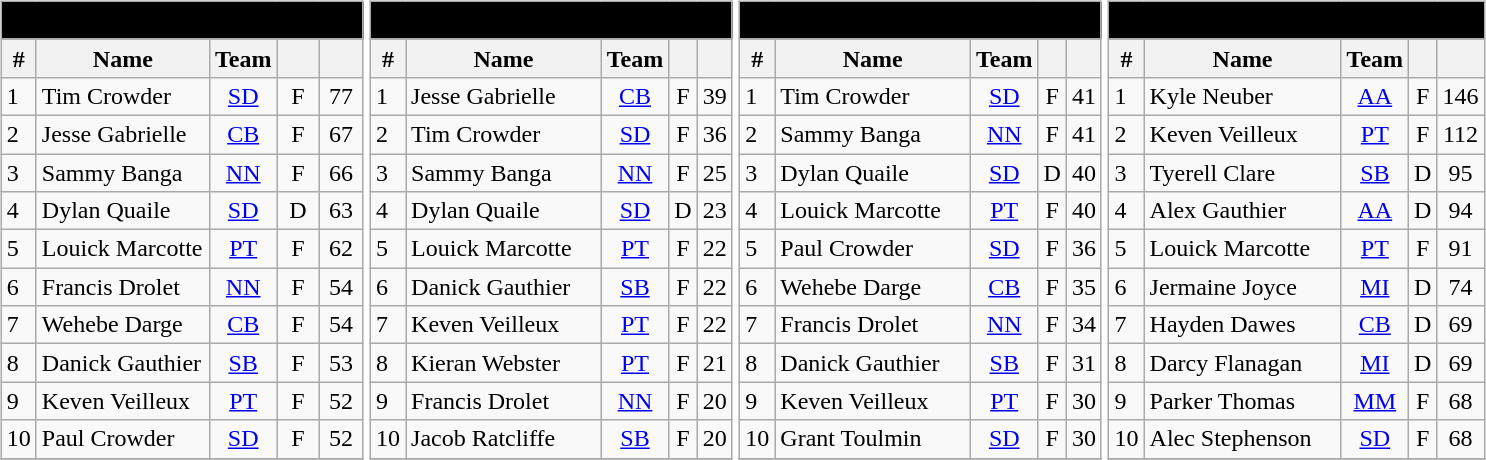<table>
<tr valign=top>
<td><br><table class="sortable wikitable" style="width:100%;text-align:center">
<tr>
<th style="background:black;" colspan="5"><span>Points</span></th>
</tr>
<tr>
<th width=1%>#</th>
<th width=55%>Name</th>
<th width=8%>Team</th>
<th width=13%></th>
<th width=13%></th>
</tr>
<tr>
<td align=left>1</td>
<td align=left> Tim Crowder</td>
<td><a href='#'>SD</a></td>
<td>F</td>
<td>77</td>
</tr>
<tr>
<td align=left>2</td>
<td align=left> Jesse Gabrielle</td>
<td><a href='#'>CB</a></td>
<td>F</td>
<td>67</td>
</tr>
<tr>
<td align=left>3</td>
<td align=left> Sammy Banga</td>
<td><a href='#'>NN</a></td>
<td>F</td>
<td>66</td>
</tr>
<tr>
<td align=left>4</td>
<td align=left> Dylan Quaile</td>
<td><a href='#'>SD</a></td>
<td>D</td>
<td>63</td>
</tr>
<tr>
<td align=left>5</td>
<td align=left> Louick Marcotte</td>
<td><a href='#'>PT</a></td>
<td>F</td>
<td>62</td>
</tr>
<tr>
<td align=left>6</td>
<td align=left> Francis Drolet</td>
<td><a href='#'>NN</a></td>
<td>F</td>
<td>54</td>
</tr>
<tr>
<td align=left>7</td>
<td align=left> Wehebe Darge</td>
<td><a href='#'>CB</a></td>
<td>F</td>
<td>54</td>
</tr>
<tr>
<td align=left>8</td>
<td align=left> Danick Gauthier</td>
<td><a href='#'>SB</a></td>
<td>F</td>
<td>53</td>
</tr>
<tr>
<td align=left>9</td>
<td align=left> Keven Veilleux</td>
<td><a href='#'>PT</a></td>
<td>F</td>
<td>52</td>
</tr>
<tr>
<td align=left>10</td>
<td align=left> Paul Crowder</td>
<td><a href='#'>SD</a></td>
<td>F</td>
<td>52</td>
</tr>
<tr>
</tr>
</table>
</td>
<td><br><table class="sortable wikitable" style="width:100%;text-align:center">
<tr>
<th style="background:black;" colspan="5"><span>Goals</span></th>
</tr>
<tr>
<th width=1%>#</th>
<th width=55%>Name</th>
<th width=7%>Team</th>
<th width=7%></th>
<th width=8%></th>
</tr>
<tr>
<td align=left>1</td>
<td align=left> Jesse Gabrielle</td>
<td><a href='#'>CB</a></td>
<td>F</td>
<td>39</td>
</tr>
<tr>
<td align=left>2</td>
<td align=left> Tim Crowder</td>
<td><a href='#'>SD</a></td>
<td>F</td>
<td>36</td>
</tr>
<tr>
<td align=left>3</td>
<td align=left> Sammy Banga</td>
<td><a href='#'>NN</a></td>
<td>F</td>
<td>25</td>
</tr>
<tr>
<td align=left>4</td>
<td align=left> Dylan Quaile</td>
<td><a href='#'>SD</a></td>
<td>D</td>
<td>23</td>
</tr>
<tr>
<td align=left>5</td>
<td align=left> Louick Marcotte</td>
<td><a href='#'>PT</a></td>
<td>F</td>
<td>22</td>
</tr>
<tr>
<td align=left>6</td>
<td align=left> Danick Gauthier</td>
<td><a href='#'>SB</a></td>
<td>F</td>
<td>22</td>
</tr>
<tr>
<td align=left>7</td>
<td align=left> Keven Veilleux</td>
<td><a href='#'>PT</a></td>
<td>F</td>
<td>22</td>
</tr>
<tr>
<td align=left>8</td>
<td align=left> Kieran Webster</td>
<td><a href='#'>PT</a></td>
<td>F</td>
<td>21</td>
</tr>
<tr>
<td align=left>9</td>
<td align=left> Francis Drolet</td>
<td><a href='#'>NN</a></td>
<td>F</td>
<td>20</td>
</tr>
<tr>
<td align=left>10</td>
<td align=left> Jacob Ratcliffe</td>
<td><a href='#'>SB</a></td>
<td>F</td>
<td>20</td>
</tr>
<tr>
</tr>
</table>
</td>
<td><br><table class="sortable wikitable" style="width:100%;text-align:center">
<tr>
<th style="background:black;" colspan="5"><span>Assists</span></th>
</tr>
<tr>
<th width=1%>#</th>
<th width=57%>Name</th>
<th width=7%>Team</th>
<th width=7%></th>
<th width=8%></th>
</tr>
<tr>
<td align=left>1</td>
<td align=left> Tim Crowder</td>
<td><a href='#'>SD</a></td>
<td>F</td>
<td>41</td>
</tr>
<tr>
<td align=left>2</td>
<td align=left> Sammy Banga</td>
<td><a href='#'>NN</a></td>
<td>F</td>
<td>41</td>
</tr>
<tr>
<td align=left>3</td>
<td align=left> Dylan Quaile</td>
<td><a href='#'>SD</a></td>
<td>D</td>
<td>40</td>
</tr>
<tr>
<td align=left>4</td>
<td align=left> Louick Marcotte</td>
<td><a href='#'>PT</a></td>
<td>F</td>
<td>40</td>
</tr>
<tr>
<td align=left>5</td>
<td align=left> Paul Crowder</td>
<td><a href='#'>SD</a></td>
<td>F</td>
<td>36</td>
</tr>
<tr>
<td align=left>6</td>
<td align=left> Wehebe Darge</td>
<td><a href='#'>CB</a></td>
<td>F</td>
<td>35</td>
</tr>
<tr>
<td align=left>7</td>
<td align=left> Francis Drolet</td>
<td><a href='#'>NN</a></td>
<td>F</td>
<td>34</td>
</tr>
<tr>
<td align=left>8</td>
<td align=left> Danick Gauthier</td>
<td><a href='#'>SB</a></td>
<td>F</td>
<td>31</td>
</tr>
<tr>
<td align=left>9</td>
<td align=left> Keven Veilleux</td>
<td><a href='#'>PT</a></td>
<td>F</td>
<td>30</td>
</tr>
<tr>
<td align=left>10</td>
<td align=left> Grant Toulmin</td>
<td><a href='#'>SD</a></td>
<td>F</td>
<td>30</td>
</tr>
<tr>
</tr>
</table>
</td>
<td><br><table class="sortable wikitable" style="width:100%;text-align:center">
<tr>
<th style="background:black;" colspan="5"><span>Penalty minutes</span></th>
</tr>
<tr>
<th width=1%>#</th>
<th width=55%>Name</th>
<th width=7%>Team</th>
<th width=7%></th>
<th width=8%></th>
</tr>
<tr>
<td align=left>1</td>
<td align=left> Kyle Neuber</td>
<td><a href='#'>AA</a></td>
<td>F</td>
<td>146</td>
</tr>
<tr>
<td align=left>2</td>
<td align=left> Keven Veilleux</td>
<td><a href='#'>PT</a></td>
<td>F</td>
<td>112</td>
</tr>
<tr>
<td align=left>3</td>
<td align=left> Tyerell Clare</td>
<td><a href='#'>SB</a></td>
<td>D</td>
<td>95</td>
</tr>
<tr>
<td align=left>4</td>
<td align=left> Alex Gauthier</td>
<td><a href='#'>AA</a></td>
<td>D</td>
<td>94</td>
</tr>
<tr>
<td align=left>5</td>
<td align=left> Louick Marcotte</td>
<td><a href='#'>PT</a></td>
<td>F</td>
<td>91</td>
</tr>
<tr>
<td align=left>6</td>
<td align=left> Jermaine Joyce</td>
<td><a href='#'>MI</a></td>
<td>D</td>
<td>74</td>
</tr>
<tr>
<td align=left>7</td>
<td align=left> Hayden Dawes</td>
<td><a href='#'>CB</a></td>
<td>D</td>
<td>69</td>
</tr>
<tr>
<td align=left>8</td>
<td align=left> Darcy Flanagan</td>
<td><a href='#'>MI</a></td>
<td>D</td>
<td>69</td>
</tr>
<tr>
<td align=left>9</td>
<td align=left> Parker Thomas</td>
<td><a href='#'>MM</a></td>
<td>F</td>
<td>68</td>
</tr>
<tr>
<td align=left>10</td>
<td align=left> Alec Stephenson</td>
<td><a href='#'>SD</a></td>
<td>F</td>
<td>68</td>
</tr>
<tr>
</tr>
</table>
</td>
</tr>
</table>
